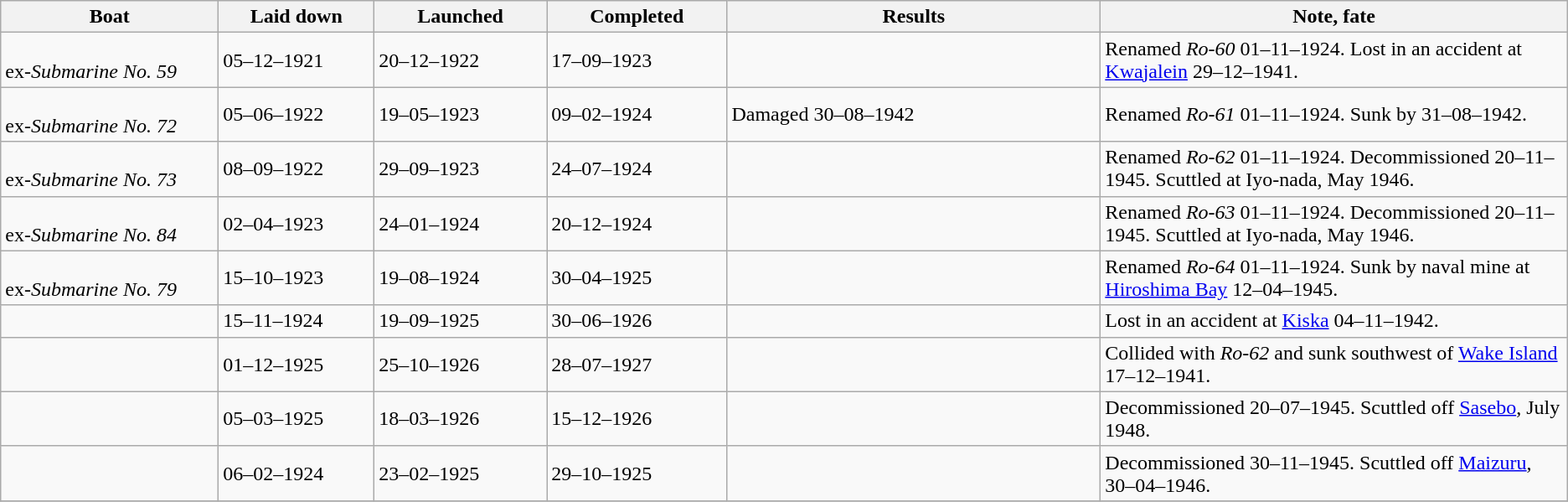<table class="wikitable">
<tr>
<th width="7%">Boat</th>
<th width="5%">Laid down</th>
<th width="5%">Launched</th>
<th width="5%">Completed</th>
<th width="12%">Results</th>
<th width="15%">Note, fate</th>
</tr>
<tr>
<td><br>ex-<em>Submarine No. 59</em></td>
<td>05–12–1921</td>
<td>20–12–1922</td>
<td>17–09–1923</td>
<td></td>
<td>Renamed <em>Ro-60</em> 01–11–1924. Lost in an accident at <a href='#'>Kwajalein</a> 29–12–1941.</td>
</tr>
<tr>
<td><br>ex-<em>Submarine No. 72</em></td>
<td>05–06–1922</td>
<td>19–05–1923</td>
<td>09–02–1924</td>
<td>Damaged  30–08–1942</td>
<td>Renamed <em>Ro-61</em> 01–11–1924. Sunk by  31–08–1942.</td>
</tr>
<tr>
<td><br>ex-<em>Submarine No. 73</em></td>
<td>08–09–1922</td>
<td>29–09–1923</td>
<td>24–07–1924</td>
<td></td>
<td>Renamed <em>Ro-62</em> 01–11–1924. Decommissioned 20–11–1945. Scuttled at Iyo-nada, May 1946.</td>
</tr>
<tr>
<td><br>ex-<em>Submarine No. 84</em></td>
<td>02–04–1923</td>
<td>24–01–1924</td>
<td>20–12–1924</td>
<td></td>
<td>Renamed <em>Ro-63</em> 01–11–1924. Decommissioned 20–11–1945. Scuttled at Iyo-nada, May 1946.</td>
</tr>
<tr>
<td><br>ex-<em>Submarine No. 79</em></td>
<td>15–10–1923</td>
<td>19–08–1924</td>
<td>30–04–1925</td>
<td></td>
<td>Renamed <em>Ro-64</em> 01–11–1924. Sunk by naval mine at <a href='#'>Hiroshima Bay</a> 12–04–1945.</td>
</tr>
<tr>
<td></td>
<td>15–11–1924</td>
<td>19–09–1925</td>
<td>30–06–1926</td>
<td></td>
<td>Lost in an accident at <a href='#'>Kiska</a> 04–11–1942.</td>
</tr>
<tr>
<td></td>
<td>01–12–1925</td>
<td>25–10–1926</td>
<td>28–07–1927</td>
<td></td>
<td>Collided with <em>Ro-62</em> and sunk southwest of <a href='#'>Wake Island</a> 17–12–1941.</td>
</tr>
<tr>
<td></td>
<td>05–03–1925</td>
<td>18–03–1926</td>
<td>15–12–1926</td>
<td></td>
<td>Decommissioned 20–07–1945. Scuttled off <a href='#'>Sasebo</a>, July 1948.</td>
</tr>
<tr>
<td></td>
<td>06–02–1924</td>
<td>23–02–1925</td>
<td>29–10–1925</td>
<td></td>
<td>Decommissioned 30–11–1945. Scuttled off <a href='#'>Maizuru</a>, 30–04–1946.</td>
</tr>
<tr>
</tr>
</table>
